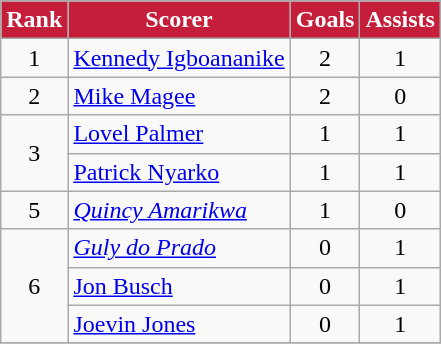<table class="wikitable" style="text-align:center">
<tr>
<th style="background:#C41E3A; color:white; text-align:center;">Rank</th>
<th style="background:#C41E3A; color:white; text-align:center;">Scorer</th>
<th style="background:#C41E3A; color:white; text-align:center;">Goals</th>
<th style="background:#C41E3A; color:white; text-align:center;">Assists</th>
</tr>
<tr>
<td>1</td>
<td align="left"> <a href='#'>Kennedy Igboananike</a></td>
<td>2</td>
<td>1</td>
</tr>
<tr>
<td>2</td>
<td align="left"> <a href='#'>Mike Magee</a></td>
<td>2</td>
<td>0</td>
</tr>
<tr>
<td rowspan=2>3</td>
<td align="left"> <a href='#'>Lovel Palmer</a></td>
<td>1</td>
<td>1</td>
</tr>
<tr>
<td align="left"> <a href='#'>Patrick Nyarko</a></td>
<td>1</td>
<td>1</td>
</tr>
<tr>
<td>5</td>
<td align="left"> <em><a href='#'>Quincy Amarikwa</a></em></td>
<td>1</td>
<td>0</td>
</tr>
<tr>
<td rowspan=3>6</td>
<td align="left"> <em><a href='#'>Guly do Prado</a></em></td>
<td>0</td>
<td>1</td>
</tr>
<tr>
<td align="left"> <a href='#'>Jon Busch</a></td>
<td>0</td>
<td>1</td>
</tr>
<tr>
<td align="left"> <a href='#'>Joevin Jones</a></td>
<td>0</td>
<td>1</td>
</tr>
<tr>
</tr>
</table>
